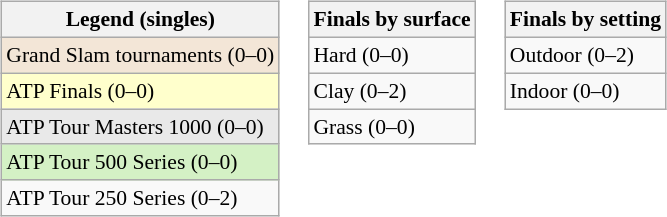<table>
<tr valign=top>
<td><br><table class="wikitable" style=font-size:90%>
<tr>
<th>Legend (singles)</th>
</tr>
<tr style=background:#f3e6d7>
<td>Grand Slam tournaments (0–0)</td>
</tr>
<tr style=background:#ffc>
<td>ATP Finals (0–0)</td>
</tr>
<tr style=background:#e9e9e9>
<td>ATP Tour Masters 1000 (0–0)</td>
</tr>
<tr style=background:#d4f1c5>
<td>ATP Tour 500 Series (0–0)</td>
</tr>
<tr>
<td>ATP Tour 250 Series (0–2)</td>
</tr>
</table>
</td>
<td><br><table class="wikitable" style=font-size:90%>
<tr>
<th>Finals by surface</th>
</tr>
<tr>
<td>Hard (0–0)</td>
</tr>
<tr>
<td>Clay (0–2)</td>
</tr>
<tr>
<td>Grass (0–0)</td>
</tr>
</table>
</td>
<td><br><table class="wikitable" style=font-size:90%>
<tr>
<th>Finals by setting</th>
</tr>
<tr>
<td>Outdoor (0–2)</td>
</tr>
<tr>
<td>Indoor (0–0)</td>
</tr>
</table>
</td>
</tr>
</table>
